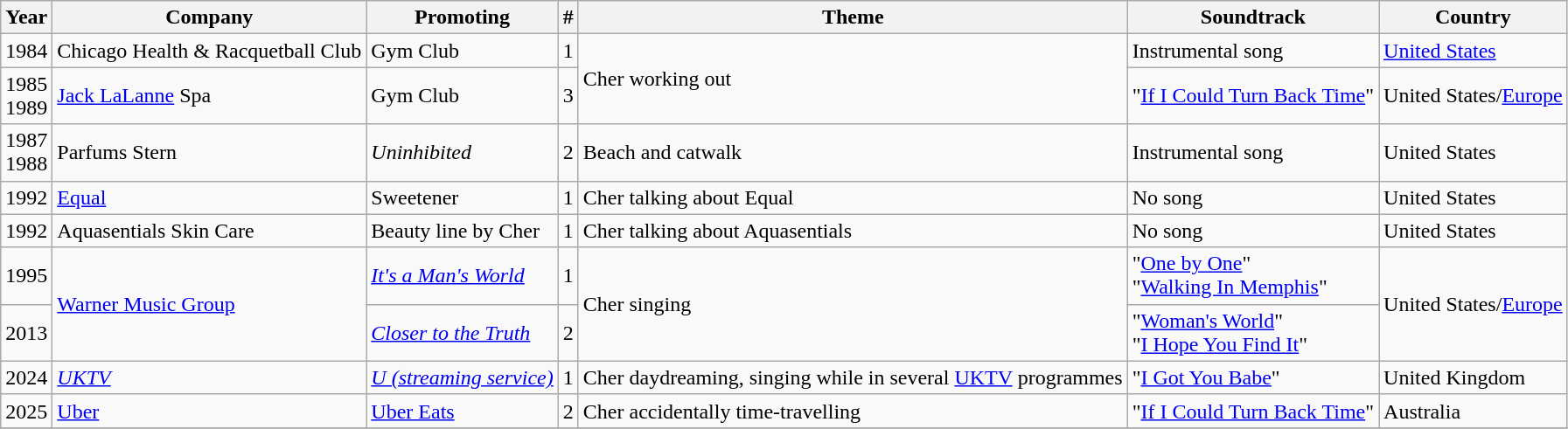<table class="wikitable sortable">
<tr>
<th>Year</th>
<th>Company</th>
<th>Promoting</th>
<th>#</th>
<th>Theme</th>
<th>Soundtrack</th>
<th>Country</th>
</tr>
<tr>
<td style="text-align:center;">1984</td>
<td>Chicago Health & Racquetball Club</td>
<td>Gym Club</td>
<td>1</td>
<td rowspan=2>Cher working out</td>
<td>Instrumental song</td>
<td><a href='#'>United States</a></td>
</tr>
<tr>
<td style="text-align:center;">1985<br>1989</td>
<td><a href='#'>Jack LaLanne</a> Spa</td>
<td>Gym Club</td>
<td>3</td>
<td>"<a href='#'>If I Could Turn Back Time</a>"</td>
<td>United States/<a href='#'>Europe</a></td>
</tr>
<tr>
<td style="text-align:center;">1987<br>1988</td>
<td>Parfums Stern</td>
<td><em>Uninhibited</em></td>
<td>2</td>
<td>Beach and catwalk</td>
<td>Instrumental song</td>
<td>United States</td>
</tr>
<tr>
<td style="text-align:center;">1992</td>
<td><a href='#'>Equal</a></td>
<td>Sweetener</td>
<td>1</td>
<td>Cher talking about Equal</td>
<td>No song</td>
<td>United States</td>
</tr>
<tr>
<td style="text-align:center;">1992</td>
<td>Aquasentials Skin Care</td>
<td>Beauty line by Cher</td>
<td>1</td>
<td>Cher talking about Aquasentials</td>
<td>No song</td>
<td>United States</td>
</tr>
<tr>
<td style="text-align:center;">1995</td>
<td rowspan=2><a href='#'>Warner Music Group</a></td>
<td><em><a href='#'>It's a Man's World</a></em></td>
<td>1</td>
<td rowspan=2>Cher singing</td>
<td>"<a href='#'>One by One</a>"<br>"<a href='#'>Walking In Memphis</a>"</td>
<td rowspan=2>United States/<a href='#'>Europe</a></td>
</tr>
<tr>
<td style="text-align:center;">2013</td>
<td><em><a href='#'>Closer to the Truth</a></em></td>
<td>2</td>
<td>"<a href='#'>Woman's World</a>"<br>"<a href='#'>I Hope You Find It</a>"</td>
</tr>
<tr>
<td style="text-align:center;">2024</td>
<td><em><a href='#'>UKTV</a></em></td>
<td><em><a href='#'>U (streaming service)</a></em></td>
<td>1</td>
<td>Cher daydreaming, singing while in several <a href='#'>UKTV</a> programmes</td>
<td>"<a href='#'>I Got You Babe</a>"</td>
<td>United Kingdom</td>
</tr>
<tr>
<td style="text-align:center;">2025</td>
<td><a href='#'>Uber</a></td>
<td><a href='#'>Uber Eats</a></td>
<td>2</td>
<td>Cher accidentally time-travelling</td>
<td>"<a href='#'>If I Could Turn Back Time</a>"</td>
<td>Australia</td>
</tr>
<tr>
</tr>
</table>
